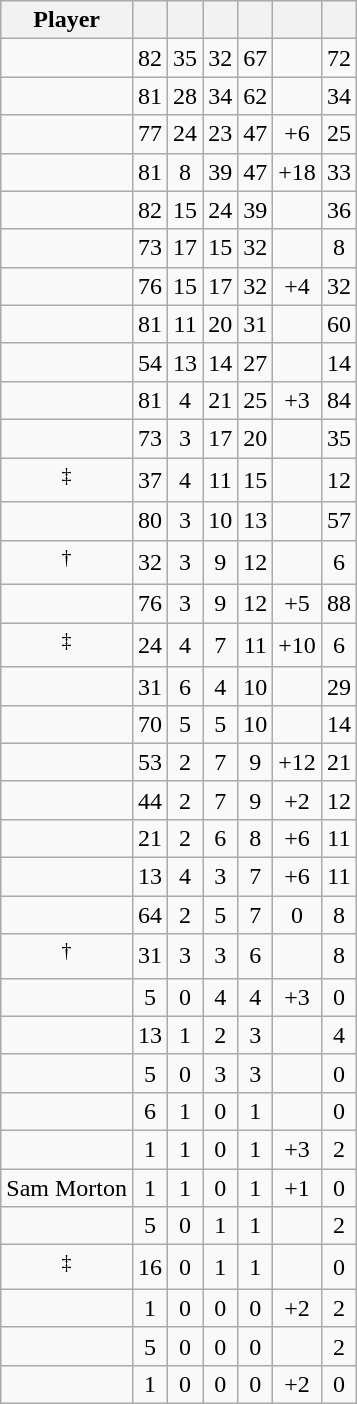<table class="wikitable sortable" style="text-align:center;">
<tr>
<th>Player</th>
<th></th>
<th></th>
<th></th>
<th></th>
<th data-sort-type="number"></th>
<th></th>
</tr>
<tr>
<td></td>
<td>82</td>
<td>35</td>
<td>32</td>
<td>67</td>
<td></td>
<td>72</td>
</tr>
<tr>
<td></td>
<td>81</td>
<td>28</td>
<td>34</td>
<td>62</td>
<td></td>
<td>34</td>
</tr>
<tr>
<td></td>
<td>77</td>
<td>24</td>
<td>23</td>
<td>47</td>
<td>+6</td>
<td>25</td>
</tr>
<tr>
<td></td>
<td>81</td>
<td>8</td>
<td>39</td>
<td>47</td>
<td>+18</td>
<td>33</td>
</tr>
<tr>
<td></td>
<td>82</td>
<td>15</td>
<td>24</td>
<td>39</td>
<td></td>
<td>36</td>
</tr>
<tr>
<td></td>
<td>73</td>
<td>17</td>
<td>15</td>
<td>32</td>
<td></td>
<td>8</td>
</tr>
<tr>
<td></td>
<td>76</td>
<td>15</td>
<td>17</td>
<td>32</td>
<td>+4</td>
<td>32</td>
</tr>
<tr>
<td></td>
<td>81</td>
<td>11</td>
<td>20</td>
<td>31</td>
<td></td>
<td>60</td>
</tr>
<tr>
<td></td>
<td>54</td>
<td>13</td>
<td>14</td>
<td>27</td>
<td></td>
<td>14</td>
</tr>
<tr>
<td></td>
<td>81</td>
<td>4</td>
<td>21</td>
<td>25</td>
<td>+3</td>
<td>84</td>
</tr>
<tr>
<td></td>
<td>73</td>
<td>3</td>
<td>17</td>
<td>20</td>
<td></td>
<td>35</td>
</tr>
<tr>
<td><sup>‡</sup></td>
<td>37</td>
<td>4</td>
<td>11</td>
<td>15</td>
<td></td>
<td>12</td>
</tr>
<tr>
<td></td>
<td>80</td>
<td>3</td>
<td>10</td>
<td>13</td>
<td></td>
<td>57</td>
</tr>
<tr>
<td><sup>†</sup></td>
<td>32</td>
<td>3</td>
<td>9</td>
<td>12</td>
<td></td>
<td>6</td>
</tr>
<tr>
<td></td>
<td>76</td>
<td>3</td>
<td>9</td>
<td>12</td>
<td>+5</td>
<td>88</td>
</tr>
<tr>
<td><sup>‡</sup></td>
<td>24</td>
<td>4</td>
<td>7</td>
<td>11</td>
<td>+10</td>
<td>6</td>
</tr>
<tr>
<td></td>
<td>31</td>
<td>6</td>
<td>4</td>
<td>10</td>
<td></td>
<td>29</td>
</tr>
<tr>
<td></td>
<td>70</td>
<td>5</td>
<td>5</td>
<td>10</td>
<td></td>
<td>14</td>
</tr>
<tr>
<td></td>
<td>53</td>
<td>2</td>
<td>7</td>
<td>9</td>
<td>+12</td>
<td>21</td>
</tr>
<tr>
<td></td>
<td>44</td>
<td>2</td>
<td>7</td>
<td>9</td>
<td>+2</td>
<td>12</td>
</tr>
<tr>
<td></td>
<td>21</td>
<td>2</td>
<td>6</td>
<td>8</td>
<td>+6</td>
<td>11</td>
</tr>
<tr>
<td></td>
<td>13</td>
<td>4</td>
<td>3</td>
<td>7</td>
<td>+6</td>
<td>11</td>
</tr>
<tr>
<td></td>
<td>64</td>
<td>2</td>
<td>5</td>
<td>7</td>
<td>0</td>
<td>8</td>
</tr>
<tr>
<td><sup>†</sup></td>
<td>31</td>
<td>3</td>
<td>3</td>
<td>6</td>
<td></td>
<td>8</td>
</tr>
<tr>
<td></td>
<td>5</td>
<td>0</td>
<td>4</td>
<td>4</td>
<td>+3</td>
<td>0</td>
</tr>
<tr>
<td></td>
<td>13</td>
<td>1</td>
<td>2</td>
<td>3</td>
<td></td>
<td>4</td>
</tr>
<tr>
<td></td>
<td>5</td>
<td>0</td>
<td>3</td>
<td>3</td>
<td></td>
<td>0</td>
</tr>
<tr>
<td></td>
<td>6</td>
<td>1</td>
<td>0</td>
<td>1</td>
<td></td>
<td>0</td>
</tr>
<tr>
<td></td>
<td>1</td>
<td>1</td>
<td>0</td>
<td>1</td>
<td>+3</td>
<td>2</td>
</tr>
<tr>
<td>Sam Morton</td>
<td>1</td>
<td>1</td>
<td>0</td>
<td>1</td>
<td>+1</td>
<td>0</td>
</tr>
<tr>
<td></td>
<td>5</td>
<td>0</td>
<td>1</td>
<td>1</td>
<td></td>
<td>2</td>
</tr>
<tr>
<td><sup>‡</sup></td>
<td>16</td>
<td>0</td>
<td>1</td>
<td>1</td>
<td></td>
<td>0</td>
</tr>
<tr>
<td></td>
<td>1</td>
<td>0</td>
<td>0</td>
<td>0</td>
<td>+2</td>
<td>2</td>
</tr>
<tr>
<td></td>
<td>5</td>
<td>0</td>
<td>0</td>
<td>0</td>
<td></td>
<td>2</td>
</tr>
<tr>
<td></td>
<td>1</td>
<td>0</td>
<td>0</td>
<td>0</td>
<td>+2</td>
<td>0</td>
</tr>
</table>
